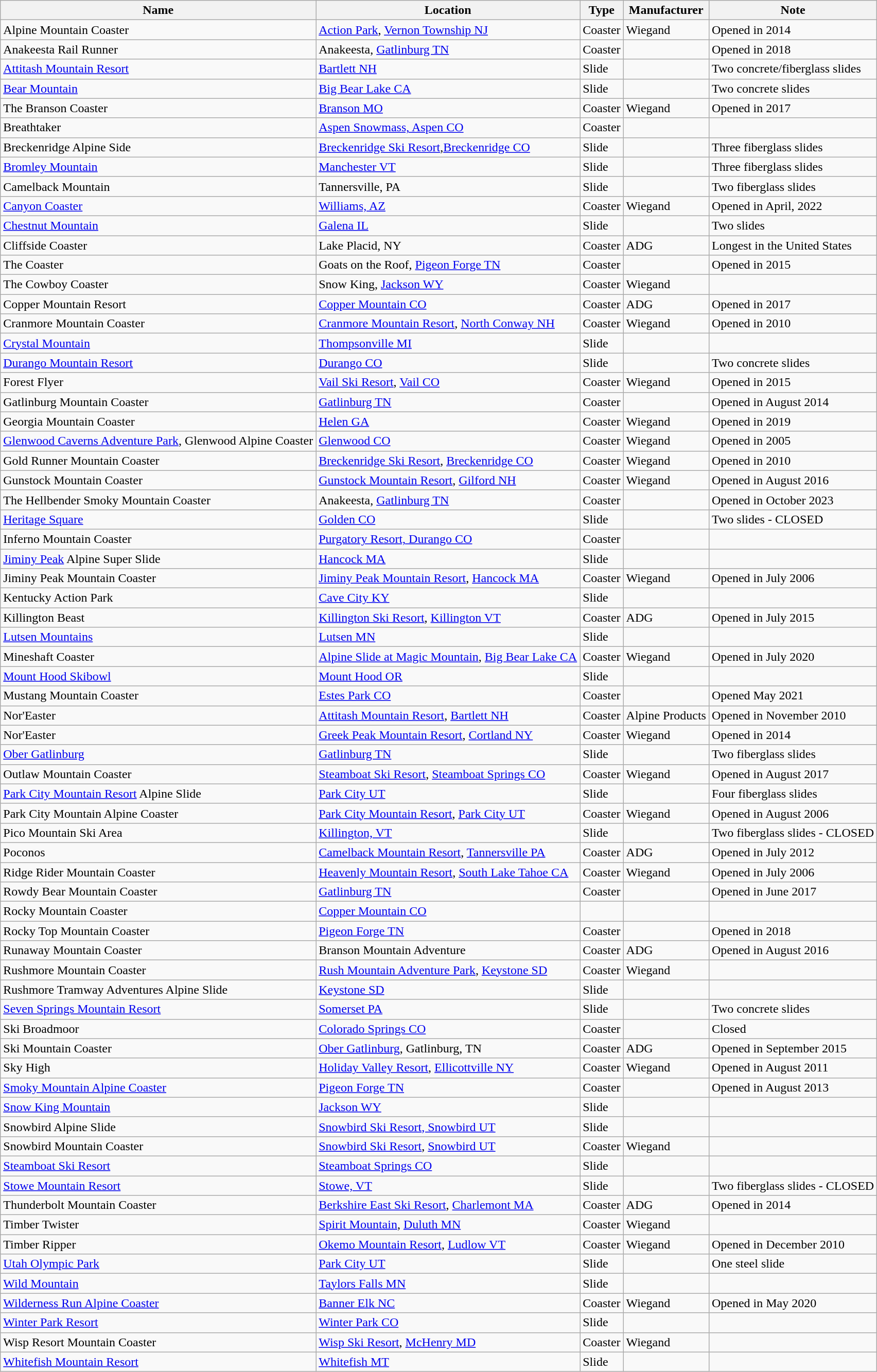<table class="wikitable sortable">
<tr>
<th>Name</th>
<th>Location</th>
<th>Type</th>
<th>Manufacturer</th>
<th>Note</th>
</tr>
<tr>
<td>Alpine Mountain Coaster</td>
<td><a href='#'>Action Park</a>, <a href='#'>Vernon Township NJ</a></td>
<td>Coaster</td>
<td>Wiegand</td>
<td>Opened in 2014</td>
</tr>
<tr>
<td>Anakeesta Rail Runner</td>
<td>Anakeesta, <a href='#'>Gatlinburg TN</a></td>
<td>Coaster</td>
<td></td>
<td>Opened in 2018</td>
</tr>
<tr>
<td><a href='#'>Attitash Mountain Resort</a></td>
<td><a href='#'>Bartlett NH</a></td>
<td>Slide</td>
<td></td>
<td>Two concrete/fiberglass slides</td>
</tr>
<tr>
<td><a href='#'>Bear Mountain</a></td>
<td><a href='#'>Big Bear Lake CA</a></td>
<td>Slide</td>
<td></td>
<td>Two concrete slides</td>
</tr>
<tr>
<td>The Branson Coaster</td>
<td><a href='#'>Branson MO</a></td>
<td>Coaster</td>
<td>Wiegand</td>
<td>Opened in 2017</td>
</tr>
<tr>
<td>Breathtaker</td>
<td><a href='#'>Aspen Snowmass, Aspen CO</a></td>
<td>Coaster</td>
<td></td>
<td></td>
</tr>
<tr>
<td>Breckenridge Alpine Side</td>
<td><a href='#'>Breckenridge Ski Resort</a>,<a href='#'>Breckenridge CO</a></td>
<td>Slide</td>
<td></td>
<td>Three fiberglass slides</td>
</tr>
<tr>
<td><a href='#'>Bromley Mountain</a></td>
<td><a href='#'>Manchester VT</a></td>
<td>Slide</td>
<td></td>
<td>Three fiberglass slides</td>
</tr>
<tr>
<td>Camelback Mountain</td>
<td>Tannersville, PA</td>
<td>Slide</td>
<td></td>
<td>Two fiberglass slides</td>
</tr>
<tr>
<td><a href='#'>Canyon Coaster</a></td>
<td><a href='#'>Williams, AZ</a></td>
<td>Coaster</td>
<td>Wiegand</td>
<td>Opened in April, 2022</td>
</tr>
<tr>
<td><a href='#'>Chestnut Mountain</a></td>
<td><a href='#'>Galena IL</a></td>
<td>Slide</td>
<td></td>
<td>Two slides</td>
</tr>
<tr>
<td>Cliffside Coaster</td>
<td>Lake Placid, NY</td>
<td>Coaster</td>
<td>ADG</td>
<td>Longest in the United States</td>
</tr>
<tr>
<td>The Coaster</td>
<td>Goats on the Roof, <a href='#'>Pigeon Forge TN</a></td>
<td>Coaster</td>
<td></td>
<td>Opened in 2015</td>
</tr>
<tr>
<td>The Cowboy Coaster</td>
<td>Snow King, <a href='#'>Jackson WY</a></td>
<td>Coaster</td>
<td>Wiegand</td>
<td></td>
</tr>
<tr>
<td>Copper Mountain Resort</td>
<td><a href='#'>Copper Mountain CO</a></td>
<td>Coaster</td>
<td>ADG</td>
<td>Opened in 2017</td>
</tr>
<tr>
<td>Cranmore Mountain Coaster</td>
<td><a href='#'>Cranmore Mountain Resort</a>, <a href='#'>North Conway NH</a></td>
<td>Coaster</td>
<td>Wiegand</td>
<td>Opened in 2010</td>
</tr>
<tr>
<td><a href='#'>Crystal Mountain</a></td>
<td><a href='#'>Thompsonville MI</a></td>
<td>Slide</td>
<td></td>
<td></td>
</tr>
<tr>
<td><a href='#'>Durango Mountain Resort</a></td>
<td><a href='#'>Durango CO</a></td>
<td>Slide</td>
<td></td>
<td>Two concrete slides</td>
</tr>
<tr>
<td>Forest Flyer</td>
<td><a href='#'>Vail Ski Resort</a>, <a href='#'>Vail CO</a></td>
<td>Coaster</td>
<td>Wiegand</td>
<td>Opened in 2015</td>
</tr>
<tr>
<td>Gatlinburg Mountain Coaster</td>
<td><a href='#'>Gatlinburg TN</a></td>
<td>Coaster</td>
<td></td>
<td>Opened in August 2014</td>
</tr>
<tr>
<td>Georgia Mountain Coaster</td>
<td><a href='#'>Helen GA</a></td>
<td>Coaster</td>
<td>Wiegand</td>
<td>Opened in 2019</td>
</tr>
<tr>
<td><a href='#'>Glenwood Caverns Adventure Park</a>, Glenwood Alpine Coaster</td>
<td><a href='#'>Glenwood CO</a></td>
<td>Coaster</td>
<td>Wiegand</td>
<td>Opened in 2005</td>
</tr>
<tr>
<td>Gold Runner Mountain Coaster</td>
<td><a href='#'>Breckenridge Ski Resort</a>, <a href='#'>Breckenridge CO</a></td>
<td>Coaster</td>
<td>Wiegand</td>
<td>Opened in 2010</td>
</tr>
<tr>
<td>Gunstock Mountain Coaster</td>
<td><a href='#'>Gunstock Mountain Resort</a>, <a href='#'>Gilford NH</a></td>
<td>Coaster</td>
<td>Wiegand</td>
<td>Opened in August 2016</td>
</tr>
<tr>
<td>The Hellbender Smoky Mountain Coaster</td>
<td>Anakeesta, <a href='#'>Gatlinburg TN</a></td>
<td>Coaster</td>
<td></td>
<td>Opened in October 2023</td>
</tr>
<tr>
<td><a href='#'>Heritage Square</a></td>
<td><a href='#'>Golden CO</a></td>
<td>Slide</td>
<td></td>
<td>Two slides - CLOSED</td>
</tr>
<tr>
<td>Inferno Mountain Coaster</td>
<td><a href='#'>Purgatory Resort, Durango CO</a></td>
<td>Coaster</td>
<td></td>
<td></td>
</tr>
<tr>
<td><a href='#'>Jiminy Peak</a> Alpine Super Slide</td>
<td><a href='#'>Hancock MA</a></td>
<td>Slide</td>
<td></td>
<td></td>
</tr>
<tr>
<td>Jiminy Peak Mountain Coaster</td>
<td><a href='#'>Jiminy Peak Mountain Resort</a>, <a href='#'>Hancock MA</a></td>
<td>Coaster</td>
<td>Wiegand</td>
<td>Opened in July 2006</td>
</tr>
<tr>
<td>Kentucky Action Park</td>
<td><a href='#'>Cave City KY</a></td>
<td>Slide</td>
<td></td>
<td></td>
</tr>
<tr>
<td>Killington Beast</td>
<td><a href='#'>Killington Ski Resort</a>, <a href='#'>Killington VT</a></td>
<td>Coaster</td>
<td>ADG</td>
<td>Opened in July 2015</td>
</tr>
<tr>
<td><a href='#'>Lutsen Mountains</a></td>
<td><a href='#'>Lutsen MN</a></td>
<td>Slide</td>
<td></td>
<td></td>
</tr>
<tr>
<td>Mineshaft Coaster</td>
<td><a href='#'>Alpine Slide at Magic Mountain</a>, <a href='#'>Big Bear Lake CA</a></td>
<td>Coaster</td>
<td>Wiegand</td>
<td>Opened in July 2020</td>
</tr>
<tr>
<td><a href='#'>Mount Hood Skibowl</a></td>
<td><a href='#'>Mount Hood OR</a></td>
<td>Slide</td>
<td></td>
<td></td>
</tr>
<tr>
<td>Mustang Mountain Coaster</td>
<td><a href='#'>Estes Park CO</a></td>
<td>Coaster</td>
<td></td>
<td>Opened May 2021</td>
</tr>
<tr>
<td>Nor'Easter</td>
<td><a href='#'>Attitash Mountain Resort</a>, <a href='#'>Bartlett NH</a></td>
<td>Coaster</td>
<td>Alpine Products</td>
<td>Opened in November 2010</td>
</tr>
<tr>
<td>Nor'Easter</td>
<td><a href='#'>Greek Peak Mountain Resort</a>, <a href='#'>Cortland NY</a></td>
<td>Coaster</td>
<td>Wiegand</td>
<td>Opened in 2014</td>
</tr>
<tr>
<td><a href='#'>Ober Gatlinburg</a></td>
<td><a href='#'>Gatlinburg TN</a></td>
<td>Slide</td>
<td></td>
<td>Two fiberglass slides</td>
</tr>
<tr>
<td>Outlaw Mountain Coaster</td>
<td><a href='#'>Steamboat Ski Resort</a>, <a href='#'>Steamboat Springs CO</a></td>
<td>Coaster</td>
<td>Wiegand</td>
<td>Opened in August 2017</td>
</tr>
<tr>
<td><a href='#'>Park City Mountain Resort</a> Alpine Slide</td>
<td><a href='#'>Park City UT</a></td>
<td>Slide</td>
<td></td>
<td>Four fiberglass slides</td>
</tr>
<tr>
<td>Park City Mountain Alpine Coaster</td>
<td><a href='#'>Park City Mountain Resort</a>, <a href='#'>Park City UT</a></td>
<td>Coaster</td>
<td>Wiegand</td>
<td>Opened in August 2006</td>
</tr>
<tr>
<td>Pico Mountain Ski Area</td>
<td><a href='#'>Killington, VT</a></td>
<td>Slide</td>
<td></td>
<td>Two fiberglass slides - CLOSED</td>
</tr>
<tr>
<td>Poconos</td>
<td><a href='#'>Camelback Mountain Resort</a>, <a href='#'>Tannersville PA</a></td>
<td>Coaster</td>
<td>ADG</td>
<td>Opened in July 2012</td>
</tr>
<tr>
<td>Ridge Rider Mountain Coaster</td>
<td><a href='#'>Heavenly Mountain Resort</a>, <a href='#'>South Lake Tahoe CA</a></td>
<td>Coaster</td>
<td>Wiegand</td>
<td>Opened in July 2006</td>
</tr>
<tr>
<td>Rowdy Bear Mountain Coaster</td>
<td><a href='#'>Gatlinburg TN</a></td>
<td>Coaster</td>
<td></td>
<td>Opened in June 2017</td>
</tr>
<tr>
<td>Rocky Mountain Coaster</td>
<td><a href='#'>Copper Mountain CO</a></td>
<td></td>
<td></td>
<td></td>
</tr>
<tr>
<td>Rocky Top Mountain Coaster</td>
<td><a href='#'>Pigeon Forge TN</a></td>
<td>Coaster</td>
<td></td>
<td>Opened in 2018</td>
</tr>
<tr>
<td>Runaway Mountain Coaster</td>
<td>Branson Mountain Adventure</td>
<td>Coaster</td>
<td>ADG</td>
<td>Opened in August 2016</td>
</tr>
<tr>
<td>Rushmore Mountain Coaster</td>
<td><a href='#'>Rush Mountain Adventure Park</a>, <a href='#'>Keystone SD</a></td>
<td>Coaster</td>
<td>Wiegand</td>
<td></td>
</tr>
<tr>
<td>Rushmore Tramway Adventures Alpine Slide</td>
<td><a href='#'>Keystone SD</a></td>
<td>Slide</td>
<td></td>
<td></td>
</tr>
<tr>
<td><a href='#'>Seven Springs Mountain Resort</a></td>
<td><a href='#'>Somerset PA</a></td>
<td>Slide</td>
<td></td>
<td>Two concrete slides</td>
</tr>
<tr>
<td>Ski Broadmoor</td>
<td><a href='#'>Colorado Springs CO</a></td>
<td>Coaster</td>
<td></td>
<td>Closed</td>
</tr>
<tr>
<td>Ski Mountain Coaster</td>
<td><a href='#'>Ober Gatlinburg</a>, Gatlinburg, TN</td>
<td>Coaster</td>
<td>ADG</td>
<td>Opened in September 2015</td>
</tr>
<tr>
<td>Sky High</td>
<td><a href='#'>Holiday Valley Resort</a>, <a href='#'>Ellicottville NY</a></td>
<td>Coaster</td>
<td>Wiegand</td>
<td>Opened in August 2011</td>
</tr>
<tr>
<td><a href='#'>Smoky Mountain Alpine Coaster</a></td>
<td><a href='#'>Pigeon Forge TN</a></td>
<td>Coaster</td>
<td></td>
<td>Opened in August 2013</td>
</tr>
<tr>
<td><a href='#'>Snow King Mountain</a></td>
<td><a href='#'>Jackson WY</a></td>
<td>Slide</td>
<td></td>
<td></td>
</tr>
<tr>
<td>Snowbird Alpine Slide</td>
<td><a href='#'>Snowbird Ski Resort, Snowbird UT</a></td>
<td>Slide</td>
<td></td>
<td></td>
</tr>
<tr>
<td>Snowbird Mountain Coaster</td>
<td><a href='#'>Snowbird Ski Resort</a>, <a href='#'>Snowbird UT</a></td>
<td>Coaster</td>
<td>Wiegand</td>
<td></td>
</tr>
<tr>
<td><a href='#'>Steamboat Ski Resort</a></td>
<td><a href='#'>Steamboat Springs CO</a></td>
<td>Slide</td>
<td></td>
<td></td>
</tr>
<tr>
<td><a href='#'>Stowe Mountain Resort</a></td>
<td><a href='#'>Stowe, VT</a></td>
<td>Slide</td>
<td></td>
<td>Two fiberglass slides - CLOSED</td>
</tr>
<tr>
<td>Thunderbolt Mountain Coaster</td>
<td><a href='#'>Berkshire East Ski Resort</a>, <a href='#'>Charlemont MA</a></td>
<td>Coaster</td>
<td>ADG</td>
<td>Opened in 2014</td>
</tr>
<tr>
<td>Timber Twister</td>
<td><a href='#'>Spirit Mountain</a>, <a href='#'>Duluth MN</a></td>
<td>Coaster</td>
<td>Wiegand</td>
<td></td>
</tr>
<tr>
<td>Timber Ripper</td>
<td><a href='#'>Okemo Mountain Resort</a>, <a href='#'>Ludlow VT</a></td>
<td>Coaster</td>
<td>Wiegand</td>
<td>Opened in December 2010</td>
</tr>
<tr>
<td><a href='#'>Utah Olympic Park</a></td>
<td><a href='#'>Park City UT</a></td>
<td>Slide</td>
<td></td>
<td>One steel slide</td>
</tr>
<tr>
<td><a href='#'>Wild Mountain</a></td>
<td><a href='#'>Taylors Falls MN</a></td>
<td>Slide</td>
<td></td>
<td></td>
</tr>
<tr>
<td><a href='#'>Wilderness Run Alpine Coaster</a></td>
<td><a href='#'>Banner Elk NC</a></td>
<td>Coaster</td>
<td>Wiegand</td>
<td>Opened in May 2020</td>
</tr>
<tr>
<td><a href='#'>Winter Park Resort</a></td>
<td><a href='#'>Winter Park CO</a></td>
<td>Slide</td>
<td></td>
<td></td>
</tr>
<tr>
<td>Wisp Resort Mountain Coaster</td>
<td><a href='#'>Wisp Ski Resort</a>, <a href='#'>McHenry MD</a></td>
<td>Coaster</td>
<td>Wiegand</td>
<td></td>
</tr>
<tr>
<td><a href='#'>Whitefish Mountain Resort</a></td>
<td><a href='#'>Whitefish MT</a></td>
<td>Slide</td>
<td></td>
<td></td>
</tr>
</table>
